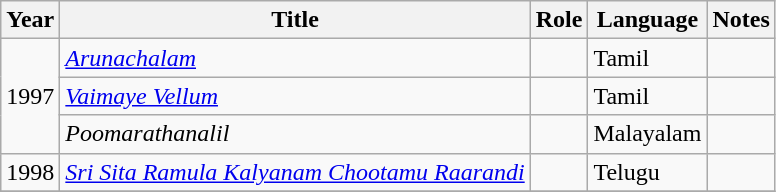<table class="wikitable sortable">
<tr>
<th>Year</th>
<th>Title</th>
<th>Role</th>
<th>Language</th>
<th>Notes</th>
</tr>
<tr>
<td rowspan="3">1997</td>
<td><em><a href='#'>Arunachalam</a></em></td>
<td></td>
<td>Tamil</td>
<td></td>
</tr>
<tr>
<td><em><a href='#'>Vaimaye Vellum</a></em></td>
<td></td>
<td>Tamil</td>
<td></td>
</tr>
<tr>
<td><em>Poomarathanalil</em></td>
<td></td>
<td>Malayalam</td>
<td></td>
</tr>
<tr>
<td>1998</td>
<td><em><a href='#'>Sri Sita Ramula Kalyanam Chootamu Raarandi</a></em></td>
<td></td>
<td>Telugu</td>
<td></td>
</tr>
<tr>
</tr>
</table>
